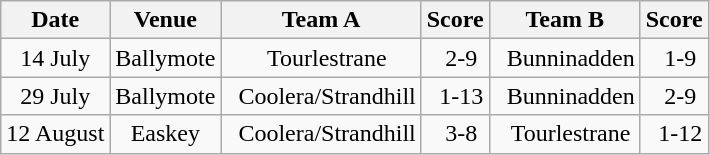<table class="wikitable">
<tr>
<th>Date</th>
<th>Venue</th>
<th>Team A</th>
<th>Score</th>
<th>Team B</th>
<th>Score</th>
</tr>
<tr align="center">
<td>14 July</td>
<td>Ballymote</td>
<td>  Tourlestrane</td>
<td>  2-9</td>
<td>  Bunninadden</td>
<td>  1-9</td>
</tr>
<tr align="center">
<td>29 July</td>
<td>Ballymote</td>
<td>  Coolera/Strandhill</td>
<td>  1-13</td>
<td>  Bunninadden</td>
<td>  2-9</td>
</tr>
<tr align="center">
<td>12 August</td>
<td>Easkey</td>
<td>  Coolera/Strandhill</td>
<td>  3-8</td>
<td>  Tourlestrane</td>
<td>  1-12</td>
</tr>
</table>
